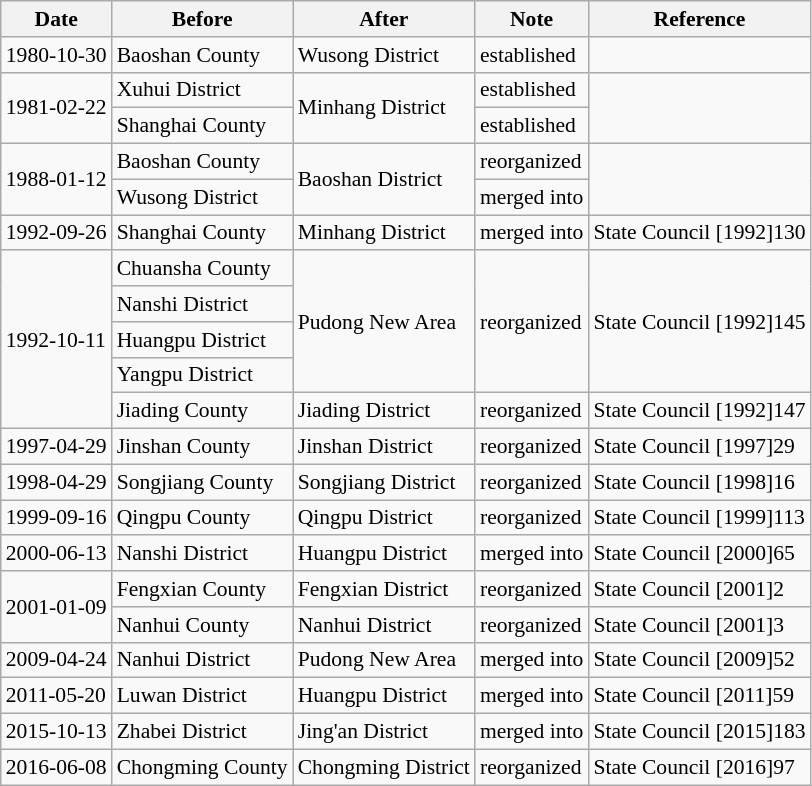<table class="wikitable" style="font-size:90%;" align="center">
<tr>
<th>Date</th>
<th>Before</th>
<th>After</th>
<th>Note</th>
<th>Reference</th>
</tr>
<tr>
<td>1980-10-30</td>
<td> Baoshan County</td>
<td>Wusong District</td>
<td>established</td>
<td></td>
</tr>
<tr>
<td rowspan="2">1981-02-22</td>
<td> Xuhui District</td>
<td rowspan="2">Minhang District</td>
<td>established</td>
<td rowspan="2"></td>
</tr>
<tr>
<td> Shanghai County</td>
<td>established</td>
</tr>
<tr>
<td rowspan="2">1988-01-12</td>
<td>Baoshan County</td>
<td rowspan="2">Baoshan District</td>
<td>reorganized</td>
<td rowspan="2"></td>
</tr>
<tr>
<td>Wusong District</td>
<td>merged into</td>
</tr>
<tr>
<td>1992-09-26</td>
<td>Shanghai County</td>
<td>Minhang District</td>
<td>merged into</td>
<td>State Council [1992]130</td>
</tr>
<tr>
<td rowspan="5">1992-10-11</td>
<td>Chuansha County</td>
<td rowspan="4">Pudong New Area</td>
<td rowspan="4">reorganized</td>
<td rowspan="4">State Council [1992]145</td>
</tr>
<tr>
<td> Nanshi District</td>
</tr>
<tr>
<td> Huangpu District</td>
</tr>
<tr>
<td> Yangpu District</td>
</tr>
<tr>
<td>Jiading County</td>
<td>Jiading District</td>
<td>reorganized</td>
<td>State Council [1992]147</td>
</tr>
<tr>
<td>1997-04-29</td>
<td>Jinshan County</td>
<td>Jinshan District</td>
<td>reorganized</td>
<td>State Council [1997]29</td>
</tr>
<tr>
<td>1998-04-29</td>
<td>Songjiang County</td>
<td>Songjiang District</td>
<td>reorganized</td>
<td>State Council [1998]16</td>
</tr>
<tr>
<td>1999-09-16</td>
<td>Qingpu County</td>
<td>Qingpu District</td>
<td>reorganized</td>
<td>State Council [1999]113</td>
</tr>
<tr>
<td>2000-06-13</td>
<td>Nanshi District</td>
<td>Huangpu District</td>
<td>merged into</td>
<td>State Council [2000]65</td>
</tr>
<tr>
<td rowspan="2">2001-01-09</td>
<td>Fengxian County</td>
<td>Fengxian District</td>
<td>reorganized</td>
<td>State Council [2001]2</td>
</tr>
<tr>
<td>Nanhui County</td>
<td>Nanhui District</td>
<td>reorganized</td>
<td>State Council [2001]3</td>
</tr>
<tr>
<td>2009-04-24</td>
<td>Nanhui District</td>
<td>Pudong New Area</td>
<td>merged into</td>
<td>State Council [2009]52</td>
</tr>
<tr>
<td>2011-05-20</td>
<td>Luwan District</td>
<td>Huangpu District</td>
<td>merged into</td>
<td>State Council [2011]59</td>
</tr>
<tr>
<td>2015-10-13</td>
<td>Zhabei District</td>
<td>Jing'an District</td>
<td>merged into</td>
<td>State Council [2015]183</td>
</tr>
<tr>
<td>2016-06-08</td>
<td>Chongming County</td>
<td>Chongming District</td>
<td>reorganized</td>
<td>State Council [2016]97</td>
</tr>
</table>
